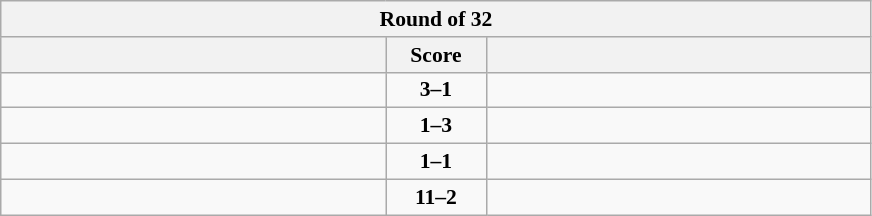<table class="wikitable" style="text-align: center; font-size:90% ">
<tr>
<th colspan=3>Round of 32</th>
</tr>
<tr>
<th align="right" width="250"></th>
<th width="60">Score</th>
<th align="left" width="250"></th>
</tr>
<tr>
<td align=left><strong></strong></td>
<td align=center><strong>3–1</strong></td>
<td align=left></td>
</tr>
<tr>
<td align=left></td>
<td align=center><strong>1–3</strong></td>
<td align=left><strong></strong></td>
</tr>
<tr>
<td align=left></td>
<td align=center><strong>1–1</strong></td>
<td align=left><strong></strong></td>
</tr>
<tr>
<td align=left><strong></strong></td>
<td align=center><strong>11–2</strong></td>
<td align=left></td>
</tr>
</table>
